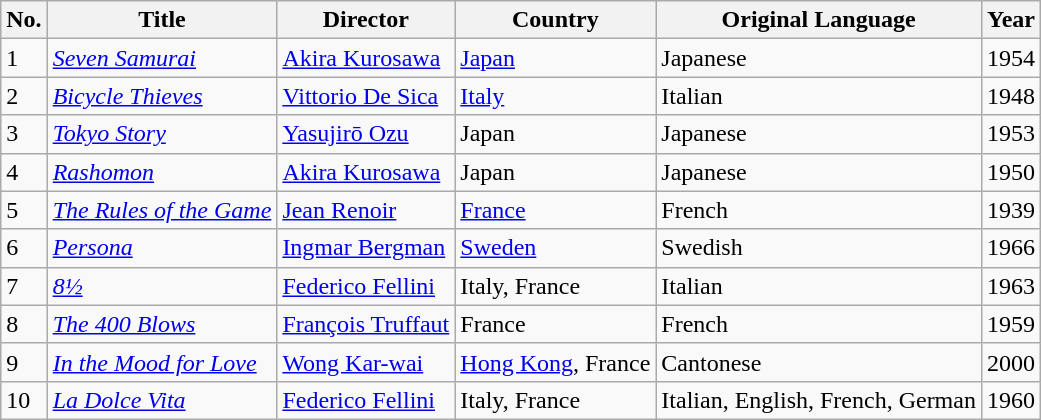<table class="wikitable sortable">
<tr>
<th>No.</th>
<th>Title</th>
<th>Director</th>
<th>Country</th>
<th>Original Language</th>
<th>Year</th>
</tr>
<tr>
<td>1</td>
<td><em><a href='#'>Seven Samurai</a></em></td>
<td><a href='#'>Akira Kurosawa</a></td>
<td> <a href='#'>Japan</a></td>
<td>Japanese</td>
<td>1954</td>
</tr>
<tr>
<td>2</td>
<td><em><a href='#'>Bicycle Thieves</a></em></td>
<td><a href='#'>Vittorio De Sica</a></td>
<td> <a href='#'>Italy</a></td>
<td>Italian</td>
<td>1948</td>
</tr>
<tr>
<td>3</td>
<td><em><a href='#'>Tokyo Story</a></em></td>
<td><a href='#'>Yasujirō Ozu</a></td>
<td> Japan</td>
<td>Japanese</td>
<td>1953</td>
</tr>
<tr>
<td>4</td>
<td><em><a href='#'>Rashomon</a></em></td>
<td><a href='#'>Akira Kurosawa</a></td>
<td> Japan</td>
<td>Japanese</td>
<td>1950</td>
</tr>
<tr>
<td>5</td>
<td><em><a href='#'>The Rules of the Game</a></em></td>
<td><a href='#'>Jean Renoir</a></td>
<td> <a href='#'>France</a></td>
<td>French</td>
<td>1939</td>
</tr>
<tr>
<td>6</td>
<td><em><a href='#'>Persona</a></em></td>
<td><a href='#'>Ingmar Bergman</a></td>
<td> <a href='#'>Sweden</a></td>
<td>Swedish</td>
<td>1966</td>
</tr>
<tr>
<td>7</td>
<td><em><a href='#'>8½</a></em></td>
<td><a href='#'>Federico Fellini</a></td>
<td> Italy,  France</td>
<td>Italian</td>
<td>1963</td>
</tr>
<tr>
<td>8</td>
<td><em><a href='#'>The 400 Blows</a></em></td>
<td><a href='#'>François Truffaut</a></td>
<td> France</td>
<td>French</td>
<td>1959</td>
</tr>
<tr>
<td>9</td>
<td><em><a href='#'>In the Mood for Love</a></em></td>
<td><a href='#'>Wong Kar-wai</a></td>
<td> <a href='#'>Hong Kong</a>,  France</td>
<td>Cantonese</td>
<td>2000</td>
</tr>
<tr>
<td>10</td>
<td><em><a href='#'>La Dolce Vita</a></em></td>
<td><a href='#'>Federico Fellini</a></td>
<td> Italy,  France</td>
<td>Italian, English, French, German</td>
<td>1960</td>
</tr>
</table>
